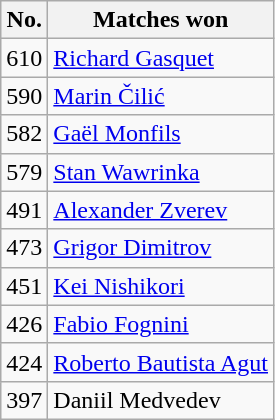<table class="wikitable" style="display: inline-table;">
<tr>
<th>No.</th>
<th>Matches won</th>
</tr>
<tr>
<td>610</td>
<td> <a href='#'>Richard Gasquet</a></td>
</tr>
<tr>
<td>590</td>
<td> <a href='#'>Marin Čilić</a></td>
</tr>
<tr>
<td>582</td>
<td> <a href='#'>Gaël Monfils</a></td>
</tr>
<tr>
<td>579</td>
<td> <a href='#'>Stan Wawrinka</a></td>
</tr>
<tr>
<td>491</td>
<td> <a href='#'>Alexander Zverev</a></td>
</tr>
<tr>
<td>473</td>
<td> <a href='#'>Grigor Dimitrov</a></td>
</tr>
<tr>
<td>451</td>
<td> <a href='#'>Kei Nishikori</a></td>
</tr>
<tr>
<td>426</td>
<td> <a href='#'>Fabio Fognini</a></td>
</tr>
<tr>
<td>424</td>
<td> <a href='#'>Roberto Bautista Agut</a></td>
</tr>
<tr>
<td>397</td>
<td> Daniil Medvedev<br></td>
</tr>
</table>
